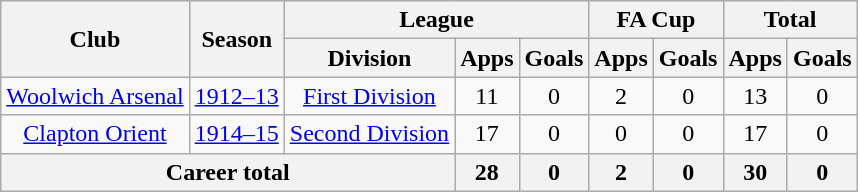<table class="wikitable" style="text-align: center;">
<tr>
<th rowspan="2">Club</th>
<th rowspan="2">Season</th>
<th colspan="3">League</th>
<th colspan="2">FA Cup</th>
<th colspan="2">Total</th>
</tr>
<tr>
<th>Division</th>
<th>Apps</th>
<th>Goals</th>
<th>Apps</th>
<th>Goals</th>
<th>Apps</th>
<th>Goals</th>
</tr>
<tr>
<td><a href='#'>Woolwich Arsenal</a></td>
<td><a href='#'>1912–13</a></td>
<td><a href='#'>First Division</a></td>
<td>11</td>
<td>0</td>
<td>2</td>
<td>0</td>
<td>13</td>
<td>0</td>
</tr>
<tr>
<td><a href='#'>Clapton Orient</a></td>
<td><a href='#'>1914–15</a></td>
<td><a href='#'>Second Division</a></td>
<td>17</td>
<td>0</td>
<td>0</td>
<td>0</td>
<td>17</td>
<td>0</td>
</tr>
<tr>
<th colspan="3">Career total</th>
<th>28</th>
<th>0</th>
<th>2</th>
<th>0</th>
<th>30</th>
<th>0</th>
</tr>
</table>
